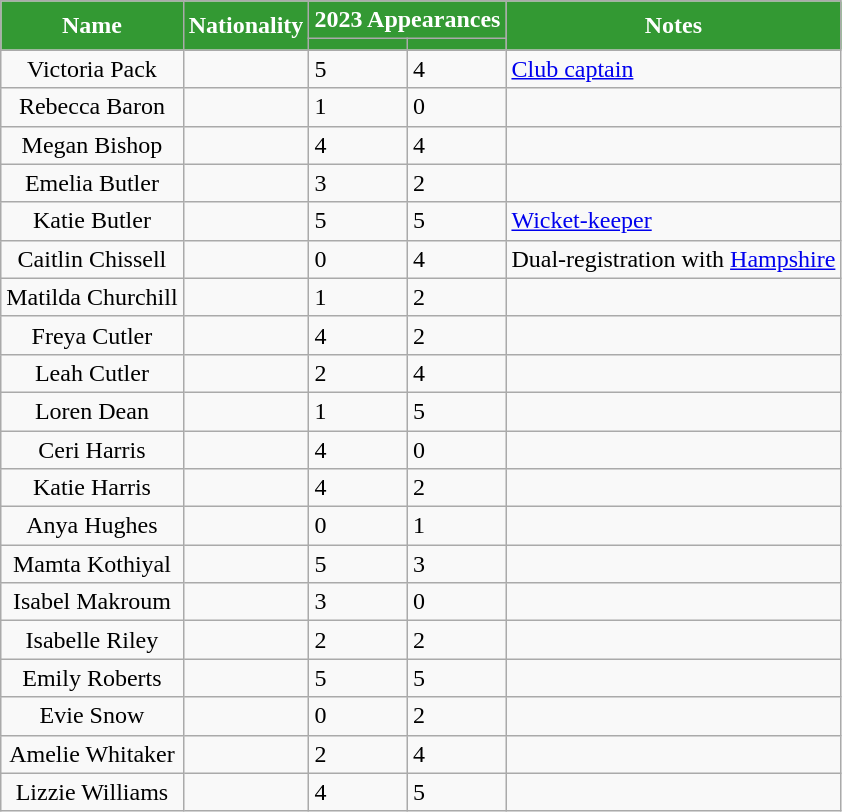<table class="wikitable sortable">
<tr>
<th style="background:#393; color:white" scope="col" rowspan="2">Name</th>
<th style="background:#393; color:white" scope="col" rowspan="2">Nationality</th>
<th style="background:#393; color:white" scope="col" colspan="2">2023 Appearances</th>
<th style="background:#393; color:white" scope="col" rowspan="2">Notes</th>
</tr>
<tr>
<th style="background:#393; color:white" scope="col" rowspan="1"></th>
<th style="background:#393; color:white" scope="col" rowspan="1"></th>
</tr>
<tr>
<td style="text-align:center">Victoria Pack</td>
<td></td>
<td>5</td>
<td>4</td>
<td><a href='#'>Club captain</a></td>
</tr>
<tr>
<td style="text-align:center">Rebecca Baron</td>
<td></td>
<td>1</td>
<td>0</td>
<td></td>
</tr>
<tr>
<td style="text-align:center">Megan Bishop</td>
<td></td>
<td>4</td>
<td>4</td>
<td></td>
</tr>
<tr>
<td style="text-align:center">Emelia Butler</td>
<td></td>
<td>3</td>
<td>2</td>
<td></td>
</tr>
<tr>
<td style="text-align:center">Katie Butler</td>
<td></td>
<td>5</td>
<td>5</td>
<td><a href='#'>Wicket-keeper</a></td>
</tr>
<tr>
<td style="text-align:center">Caitlin Chissell</td>
<td></td>
<td>0</td>
<td>4</td>
<td>Dual-registration with <a href='#'>Hampshire</a></td>
</tr>
<tr>
<td style="text-align:center">Matilda Churchill</td>
<td></td>
<td>1</td>
<td>2</td>
<td></td>
</tr>
<tr>
<td style="text-align:center">Freya Cutler</td>
<td></td>
<td>4</td>
<td>2</td>
<td></td>
</tr>
<tr>
<td style="text-align:center">Leah Cutler</td>
<td></td>
<td>2</td>
<td>4</td>
<td></td>
</tr>
<tr>
<td style="text-align:center">Loren Dean</td>
<td></td>
<td>1</td>
<td>5</td>
<td></td>
</tr>
<tr>
<td style="text-align:center">Ceri Harris</td>
<td></td>
<td>4</td>
<td>0</td>
<td></td>
</tr>
<tr>
<td style="text-align:center">Katie Harris</td>
<td></td>
<td>4</td>
<td>2</td>
<td></td>
</tr>
<tr>
<td style="text-align:center">Anya Hughes</td>
<td></td>
<td>0</td>
<td>1</td>
<td></td>
</tr>
<tr>
<td style="text-align:center">Mamta Kothiyal</td>
<td></td>
<td>5</td>
<td>3</td>
<td></td>
</tr>
<tr>
<td style="text-align:center">Isabel Makroum</td>
<td></td>
<td>3</td>
<td>0</td>
<td></td>
</tr>
<tr>
<td style="text-align:center">Isabelle Riley</td>
<td></td>
<td>2</td>
<td>2</td>
<td></td>
</tr>
<tr>
<td style="text-align:center">Emily Roberts</td>
<td></td>
<td>5</td>
<td>5</td>
<td></td>
</tr>
<tr>
<td style="text-align:center">Evie Snow</td>
<td></td>
<td>0</td>
<td>2</td>
<td></td>
</tr>
<tr>
<td style="text-align:center">Amelie Whitaker</td>
<td></td>
<td>2</td>
<td>4</td>
<td></td>
</tr>
<tr>
<td style="text-align:center">Lizzie Williams</td>
<td></td>
<td>4</td>
<td>5</td>
<td></td>
</tr>
</table>
